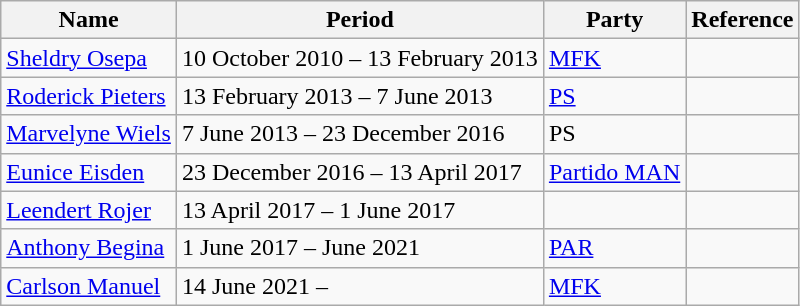<table class="wikitable vatop">
<tr>
<th>Name</th>
<th>Period</th>
<th>Party</th>
<th>Reference</th>
</tr>
<tr>
<td><a href='#'>Sheldry Osepa</a></td>
<td>10 October 2010 – 13 February 2013</td>
<td><a href='#'>MFK</a></td>
<td></td>
</tr>
<tr>
<td><a href='#'>Roderick Pieters</a></td>
<td>13 February 2013 – 7 June 2013</td>
<td><a href='#'>PS</a></td>
<td></td>
</tr>
<tr>
<td><a href='#'>Marvelyne Wiels</a></td>
<td>7 June 2013 – 23 December 2016</td>
<td>PS</td>
<td></td>
</tr>
<tr>
<td><a href='#'>Eunice Eisden</a></td>
<td>23 December 2016 – 13 April 2017</td>
<td><a href='#'>Partido MAN</a></td>
<td></td>
</tr>
<tr>
<td><a href='#'>Leendert Rojer</a></td>
<td>13 April 2017 – 1 June 2017</td>
<td></td>
<td></td>
</tr>
<tr>
<td><a href='#'>Anthony Begina</a></td>
<td>1 June 2017 – June 2021</td>
<td><a href='#'>PAR</a></td>
<td></td>
</tr>
<tr>
<td><a href='#'>Carlson Manuel</a></td>
<td>14 June 2021 –</td>
<td><a href='#'>MFK</a></td>
<td></td>
</tr>
</table>
